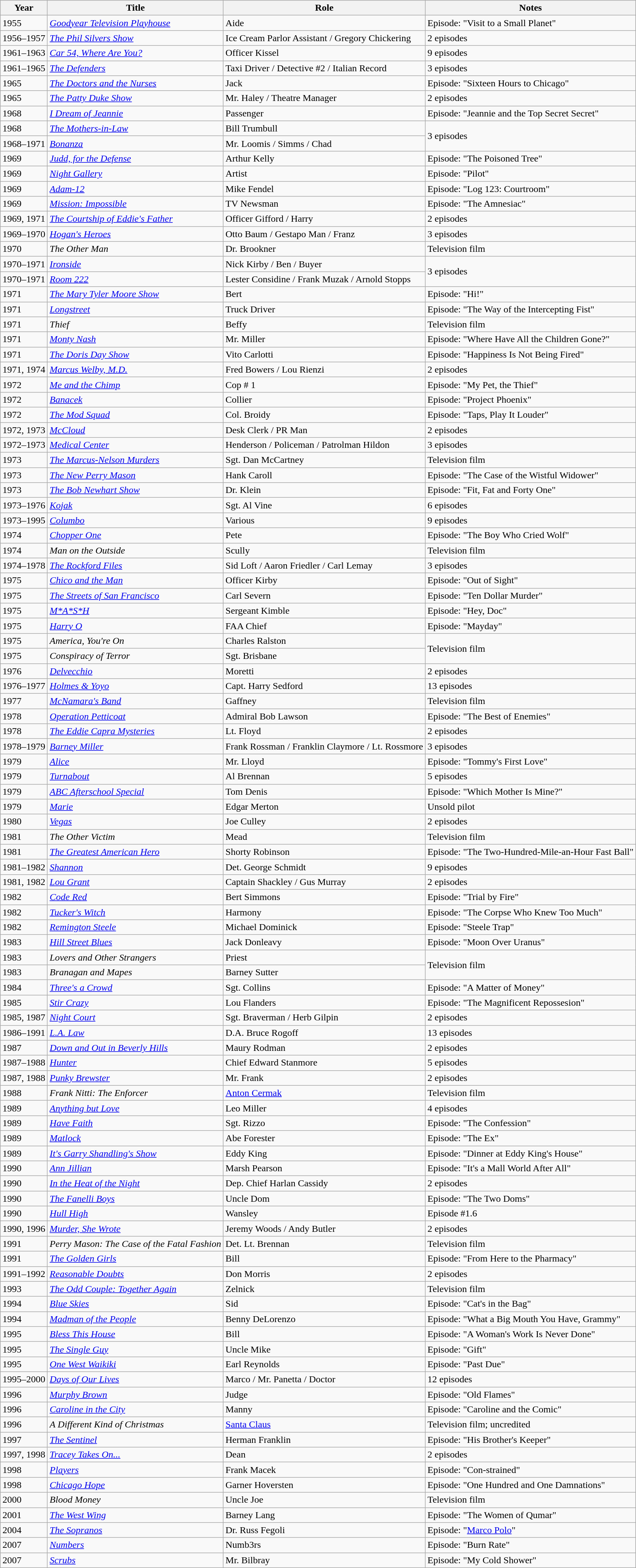<table class="wikitable sortable">
<tr>
<th>Year</th>
<th>Title</th>
<th>Role</th>
<th>Notes</th>
</tr>
<tr>
<td>1955</td>
<td><em><a href='#'>Goodyear Television Playhouse</a></em></td>
<td>Aide</td>
<td>Episode: "Visit to a Small Planet"</td>
</tr>
<tr>
<td>1956–1957</td>
<td><em><a href='#'>The Phil Silvers Show</a></em></td>
<td>Ice Cream Parlor Assistant / Gregory Chickering</td>
<td>2 episodes</td>
</tr>
<tr>
<td>1961–1963</td>
<td><em><a href='#'>Car 54, Where Are You?</a></em></td>
<td>Officer Kissel</td>
<td>9 episodes</td>
</tr>
<tr>
<td>1961–1965</td>
<td><a href='#'><em>The Defenders</em></a></td>
<td>Taxi Driver / Detective #2 / Italian Record</td>
<td>3 episodes</td>
</tr>
<tr>
<td>1965</td>
<td><em><a href='#'>The Doctors and the Nurses</a></em></td>
<td>Jack</td>
<td>Episode: "Sixteen Hours to Chicago"</td>
</tr>
<tr>
<td>1965</td>
<td><em><a href='#'>The Patty Duke Show</a></em></td>
<td>Mr. Haley / Theatre Manager</td>
<td>2 episodes</td>
</tr>
<tr>
<td>1968</td>
<td><em><a href='#'>I Dream of Jeannie</a></em></td>
<td>Passenger</td>
<td>Episode: "Jeannie and the Top Secret Secret"</td>
</tr>
<tr>
<td>1968</td>
<td><em><a href='#'>The Mothers-in-Law</a></em></td>
<td>Bill Trumbull</td>
<td rowspan="2">3 episodes</td>
</tr>
<tr>
<td>1968–1971</td>
<td><em><a href='#'>Bonanza</a></em></td>
<td>Mr. Loomis / Simms / Chad</td>
</tr>
<tr>
<td>1969</td>
<td><em><a href='#'>Judd, for the Defense</a></em></td>
<td>Arthur Kelly</td>
<td>Episode: "The Poisoned Tree"</td>
</tr>
<tr>
<td>1969</td>
<td><em><a href='#'>Night Gallery</a></em></td>
<td>Artist</td>
<td>Episode: "Pilot"</td>
</tr>
<tr>
<td>1969</td>
<td><em><a href='#'>Adam-12</a></em></td>
<td>Mike Fendel</td>
<td>Episode: "Log 123: Courtroom"</td>
</tr>
<tr>
<td>1969</td>
<td><a href='#'><em>Mission: Impossible</em></a></td>
<td>TV Newsman</td>
<td>Episode: "The Amnesiac"</td>
</tr>
<tr>
<td>1969, 1971</td>
<td><em><a href='#'>The Courtship of Eddie's Father</a></em></td>
<td>Officer Gifford / Harry</td>
<td>2 episodes</td>
</tr>
<tr>
<td>1969–1970</td>
<td><em><a href='#'>Hogan's Heroes</a></em></td>
<td>Otto Baum / Gestapo Man / Franz</td>
<td>3 episodes</td>
</tr>
<tr>
<td>1970</td>
<td><em>The Other Man</em></td>
<td>Dr. Brookner</td>
<td>Television film</td>
</tr>
<tr>
<td>1970–1971</td>
<td><a href='#'><em>Ironside</em></a></td>
<td>Nick Kirby / Ben / Buyer</td>
<td rowspan="2">3 episodes</td>
</tr>
<tr>
<td>1970–1971</td>
<td><em><a href='#'>Room 222</a></em></td>
<td>Lester Considine / Frank Muzak / Arnold Stopps</td>
</tr>
<tr>
<td>1971</td>
<td><em><a href='#'>The Mary Tyler Moore Show</a></em></td>
<td>Bert</td>
<td>Episode: "Hi!"</td>
</tr>
<tr>
<td>1971</td>
<td><a href='#'><em>Longstreet</em></a></td>
<td>Truck Driver</td>
<td>Episode: "The Way of the Intercepting Fist"</td>
</tr>
<tr>
<td>1971</td>
<td><em>Thief</em></td>
<td>Beffy</td>
<td>Television film</td>
</tr>
<tr>
<td>1971</td>
<td><em><a href='#'>Monty Nash</a></em></td>
<td>Mr. Miller</td>
<td>Episode: "Where Have All the Children Gone?"</td>
</tr>
<tr>
<td>1971</td>
<td><em><a href='#'>The Doris Day Show</a></em></td>
<td>Vito Carlotti</td>
<td>Episode: "Happiness Is Not Being Fired"</td>
</tr>
<tr>
<td>1971, 1974</td>
<td><em><a href='#'>Marcus Welby, M.D.</a></em></td>
<td>Fred Bowers / Lou Rienzi</td>
<td>2 episodes</td>
</tr>
<tr>
<td>1972</td>
<td><em><a href='#'>Me and the Chimp</a></em></td>
<td>Cop # 1</td>
<td>Episode: "My Pet, the Thief"</td>
</tr>
<tr>
<td>1972</td>
<td><em><a href='#'>Banacek</a></em></td>
<td>Collier</td>
<td>Episode: "Project Phoenix"</td>
</tr>
<tr>
<td>1972</td>
<td><em><a href='#'>The Mod Squad</a></em></td>
<td>Col. Broidy</td>
<td>Episode: "Taps, Play It Louder"</td>
</tr>
<tr>
<td>1972, 1973</td>
<td><a href='#'><em>McCloud</em></a></td>
<td>Desk Clerk / PR Man</td>
<td>2 episodes</td>
</tr>
<tr>
<td>1972–1973</td>
<td><a href='#'><em>Medical Center</em></a></td>
<td>Henderson / Policeman / Patrolman Hildon</td>
<td>3 episodes</td>
</tr>
<tr>
<td>1973</td>
<td><em><a href='#'>The Marcus-Nelson Murders</a></em></td>
<td>Sgt. Dan McCartney</td>
<td>Television film</td>
</tr>
<tr>
<td>1973</td>
<td><em><a href='#'>The New Perry Mason</a></em></td>
<td>Hank Caroll</td>
<td>Episode: "The Case of the Wistful Widower"</td>
</tr>
<tr>
<td>1973</td>
<td><em><a href='#'>The Bob Newhart Show</a></em></td>
<td>Dr. Klein</td>
<td>Episode: "Fit, Fat and Forty One"</td>
</tr>
<tr>
<td>1973–1976</td>
<td><em><a href='#'>Kojak</a></em></td>
<td>Sgt. Al Vine</td>
<td>6 episodes</td>
</tr>
<tr>
<td>1973–1995</td>
<td><em><a href='#'>Columbo</a></em></td>
<td>Various</td>
<td>9 episodes</td>
</tr>
<tr>
<td>1974</td>
<td><em><a href='#'>Chopper One</a></em></td>
<td>Pete</td>
<td>Episode: "The Boy Who Cried Wolf"</td>
</tr>
<tr>
<td>1974</td>
<td><em>Man on the Outside</em></td>
<td>Scully</td>
<td>Television film</td>
</tr>
<tr>
<td>1974–1978</td>
<td><em><a href='#'>The Rockford Files</a></em></td>
<td>Sid Loft / Aaron Friedler / Carl Lemay</td>
<td>3 episodes</td>
</tr>
<tr>
<td>1975</td>
<td><em><a href='#'>Chico and the Man</a></em></td>
<td>Officer Kirby</td>
<td>Episode: "Out of Sight"</td>
</tr>
<tr>
<td>1975</td>
<td><em><a href='#'>The Streets of San Francisco</a></em></td>
<td>Carl Severn</td>
<td>Episode: "Ten Dollar Murder"</td>
</tr>
<tr>
<td>1975</td>
<td><a href='#'><em>M*A*S*H</em></a></td>
<td>Sergeant Kimble</td>
<td>Episode: "Hey, Doc"</td>
</tr>
<tr>
<td>1975</td>
<td><em><a href='#'>Harry O</a></em></td>
<td>FAA Chief</td>
<td>Episode: "Mayday"</td>
</tr>
<tr>
<td>1975</td>
<td><em>America, You're On</em></td>
<td>Charles Ralston</td>
<td rowspan="2">Television film</td>
</tr>
<tr>
<td>1975</td>
<td><em>Conspiracy of Terror</em></td>
<td>Sgt. Brisbane</td>
</tr>
<tr>
<td>1976</td>
<td><a href='#'><em>Delvecchio</em></a></td>
<td>Moretti</td>
<td>2 episodes</td>
</tr>
<tr>
<td>1976–1977</td>
<td><em><a href='#'>Holmes & Yoyo</a></em></td>
<td>Capt. Harry Sedford</td>
<td>13 episodes</td>
</tr>
<tr>
<td>1977</td>
<td><em><a href='#'>McNamara's Band</a></em></td>
<td>Gaffney</td>
<td>Television film</td>
</tr>
<tr>
<td>1978</td>
<td><a href='#'><em>Operation Petticoat</em></a></td>
<td>Admiral Bob Lawson</td>
<td>Episode: "The Best of Enemies"</td>
</tr>
<tr>
<td>1978</td>
<td><em><a href='#'>The Eddie Capra Mysteries</a></em></td>
<td>Lt. Floyd</td>
<td>2 episodes</td>
</tr>
<tr>
<td>1978–1979</td>
<td><em><a href='#'>Barney Miller</a></em></td>
<td>Frank Rossman / Franklin Claymore / Lt. Rossmore</td>
<td>3 episodes</td>
</tr>
<tr>
<td>1979</td>
<td><a href='#'><em>Alice</em></a></td>
<td>Mr. Lloyd</td>
<td>Episode: "Tommy's First Love"</td>
</tr>
<tr>
<td>1979</td>
<td><a href='#'><em>Turnabout</em></a></td>
<td>Al Brennan</td>
<td>5 episodes</td>
</tr>
<tr>
<td>1979</td>
<td><em><a href='#'>ABC Afterschool Special</a></em></td>
<td>Tom Denis</td>
<td>Episode: "Which Mother Is Mine?"</td>
</tr>
<tr>
<td>1979</td>
<td><a href='#'><em>Marie</em></a></td>
<td>Edgar Merton</td>
<td>Unsold pilot</td>
</tr>
<tr>
<td>1980</td>
<td><a href='#'><em>Vegas</em></a></td>
<td>Joe Culley</td>
<td>2 episodes</td>
</tr>
<tr>
<td>1981</td>
<td><em>The Other Victim</em></td>
<td>Mead</td>
<td>Television film</td>
</tr>
<tr>
<td>1981</td>
<td><em><a href='#'>The Greatest American Hero</a></em></td>
<td>Shorty Robinson</td>
<td>Episode: "The Two-Hundred-Mile-an-Hour Fast Ball"</td>
</tr>
<tr>
<td>1981–1982</td>
<td><a href='#'><em>Shannon</em></a></td>
<td>Det. George Schmidt</td>
<td>9 episodes</td>
</tr>
<tr>
<td>1981, 1982</td>
<td><a href='#'><em>Lou Grant</em></a></td>
<td>Captain Shackley / Gus Murray</td>
<td>2 episodes</td>
</tr>
<tr>
<td>1982</td>
<td><a href='#'><em>Code Red</em></a></td>
<td>Bert Simmons</td>
<td>Episode: "Trial by Fire"</td>
</tr>
<tr>
<td>1982</td>
<td><em><a href='#'>Tucker's Witch</a></em></td>
<td>Harmony</td>
<td>Episode: "The Corpse Who Knew Too Much"</td>
</tr>
<tr>
<td>1982</td>
<td><em><a href='#'>Remington Steele</a></em></td>
<td>Michael Dominick</td>
<td>Episode: "Steele Trap"</td>
</tr>
<tr>
<td>1983</td>
<td><em><a href='#'>Hill Street Blues</a></em></td>
<td>Jack Donleavy</td>
<td>Episode: "Moon Over Uranus"</td>
</tr>
<tr>
<td>1983</td>
<td><em>Lovers and Other Strangers</em></td>
<td>Priest</td>
<td rowspan="2">Television film</td>
</tr>
<tr>
<td>1983</td>
<td><em>Branagan and Mapes</em></td>
<td>Barney Sutter</td>
</tr>
<tr>
<td>1984</td>
<td><em><a href='#'>Three's a Crowd</a></em></td>
<td>Sgt. Collins</td>
<td>Episode: "A Matter of Money"</td>
</tr>
<tr>
<td>1985</td>
<td><a href='#'><em>Stir Crazy</em></a></td>
<td>Lou Flanders</td>
<td>Episode: "The Magnificent Repossesion"</td>
</tr>
<tr>
<td>1985, 1987</td>
<td><em><a href='#'>Night Court</a></em></td>
<td>Sgt. Braverman / Herb Gilpin</td>
<td>2 episodes</td>
</tr>
<tr>
<td>1986–1991</td>
<td><em><a href='#'>L.A. Law</a></em></td>
<td>D.A. Bruce Rogoff</td>
<td>13 episodes</td>
</tr>
<tr>
<td>1987</td>
<td><a href='#'><em>Down and Out in Beverly Hills</em></a></td>
<td>Maury Rodman</td>
<td>2 episodes</td>
</tr>
<tr>
<td>1987–1988</td>
<td><a href='#'><em>Hunter</em></a></td>
<td>Chief Edward Stanmore</td>
<td>5 episodes</td>
</tr>
<tr>
<td>1987, 1988</td>
<td><em><a href='#'>Punky Brewster</a></em></td>
<td>Mr. Frank</td>
<td>2 episodes</td>
</tr>
<tr>
<td>1988</td>
<td><em>Frank Nitti: The Enforcer</em></td>
<td><a href='#'>Anton Cermak</a></td>
<td>Television film</td>
</tr>
<tr>
<td>1989</td>
<td><em><a href='#'>Anything but Love</a></em></td>
<td>Leo Miller</td>
<td>4 episodes</td>
</tr>
<tr>
<td>1989</td>
<td><em><a href='#'>Have Faith</a></em></td>
<td>Sgt. Rizzo</td>
<td>Episode: "The Confession"</td>
</tr>
<tr>
<td>1989</td>
<td><a href='#'><em>Matlock</em></a></td>
<td>Abe Forester</td>
<td>Episode: "The Ex"</td>
</tr>
<tr>
<td>1989</td>
<td><em><a href='#'>It's Garry Shandling's Show</a></em></td>
<td>Eddy King</td>
<td>Episode: "Dinner at Eddy King's House"</td>
</tr>
<tr>
<td>1990</td>
<td><a href='#'><em>Ann Jillian</em></a></td>
<td>Marsh Pearson</td>
<td>Episode: "It's a Mall World After All"</td>
</tr>
<tr>
<td>1990</td>
<td><a href='#'><em>In the Heat of the Night</em></a></td>
<td>Dep. Chief Harlan Cassidy</td>
<td>2 episodes</td>
</tr>
<tr>
<td>1990</td>
<td><em><a href='#'>The Fanelli Boys</a></em></td>
<td>Uncle Dom</td>
<td>Episode: "The Two Doms"</td>
</tr>
<tr>
<td>1990</td>
<td><em><a href='#'>Hull High</a></em></td>
<td>Wansley</td>
<td>Episode #1.6</td>
</tr>
<tr>
<td>1990, 1996</td>
<td><em><a href='#'>Murder, She Wrote</a></em></td>
<td>Jeremy Woods / Andy Butler</td>
<td>2 episodes</td>
</tr>
<tr>
<td>1991</td>
<td><em>Perry Mason: The Case of the Fatal Fashion</em></td>
<td>Det. Lt. Brennan</td>
<td>Television film</td>
</tr>
<tr>
<td>1991</td>
<td><em><a href='#'>The Golden Girls</a></em></td>
<td>Bill</td>
<td>Episode: "From Here to the Pharmacy"</td>
</tr>
<tr>
<td>1991–1992</td>
<td><em><a href='#'>Reasonable Doubts</a></em></td>
<td>Don Morris</td>
<td>2 episodes</td>
</tr>
<tr>
<td>1993</td>
<td><em><a href='#'>The Odd Couple: Together Again</a></em></td>
<td>Zelnick</td>
<td>Television film</td>
</tr>
<tr>
<td>1994</td>
<td><a href='#'><em>Blue Skies</em></a></td>
<td>Sid</td>
<td>Episode: "Cat's in the Bag"</td>
</tr>
<tr>
<td>1994</td>
<td><em><a href='#'>Madman of the People</a></em></td>
<td>Benny DeLorenzo</td>
<td>Episode: "What a Big Mouth You Have, Grammy"</td>
</tr>
<tr>
<td>1995</td>
<td><a href='#'><em>Bless This House</em></a></td>
<td>Bill</td>
<td>Episode: "A Woman's Work Is Never Done"</td>
</tr>
<tr>
<td>1995</td>
<td><em><a href='#'>The Single Guy</a></em></td>
<td>Uncle Mike</td>
<td>Episode: "Gift"</td>
</tr>
<tr>
<td>1995</td>
<td><em><a href='#'>One West Waikiki</a></em></td>
<td>Earl Reynolds</td>
<td>Episode: "Past Due"</td>
</tr>
<tr>
<td>1995–2000</td>
<td><em><a href='#'>Days of Our Lives</a></em></td>
<td>Marco / Mr. Panetta / Doctor</td>
<td>12 episodes</td>
</tr>
<tr>
<td>1996</td>
<td><em><a href='#'>Murphy Brown</a></em></td>
<td>Judge</td>
<td>Episode: "Old Flames"</td>
</tr>
<tr>
<td>1996</td>
<td><em><a href='#'>Caroline in the City</a></em></td>
<td>Manny</td>
<td>Episode: "Caroline and the Comic"</td>
</tr>
<tr>
<td>1996</td>
<td><em>A Different Kind of Christmas</em></td>
<td><a href='#'>Santa Claus</a></td>
<td>Television film; uncredited</td>
</tr>
<tr>
<td>1997</td>
<td><a href='#'><em>The Sentinel</em></a></td>
<td>Herman Franklin</td>
<td>Episode: "His Brother's Keeper"</td>
</tr>
<tr>
<td>1997, 1998</td>
<td><em><a href='#'>Tracey Takes On...</a></em></td>
<td>Dean</td>
<td>2 episodes</td>
</tr>
<tr>
<td>1998</td>
<td><a href='#'><em>Players</em></a></td>
<td>Frank Macek</td>
<td>Episode: "Con-strained"</td>
</tr>
<tr>
<td>1998</td>
<td><em><a href='#'>Chicago Hope</a></em></td>
<td>Garner Hoversten</td>
<td>Episode: "One Hundred and One Damnations"</td>
</tr>
<tr>
<td>2000</td>
<td><em>Blood Money</em></td>
<td>Uncle Joe</td>
<td>Television film</td>
</tr>
<tr>
<td>2001</td>
<td><em><a href='#'>The West Wing</a></em></td>
<td>Barney Lang</td>
<td>Episode: "The Women of Qumar"</td>
</tr>
<tr>
<td>2004</td>
<td><em><a href='#'>The Sopranos</a></em></td>
<td>Dr. Russ Fegoli</td>
<td>Episode: "<a href='#'>Marco Polo</a>"</td>
</tr>
<tr>
<td>2007</td>
<td><a href='#'><em>Numbers</em></a></td>
<td>Numb3rs</td>
<td>Episode: "Burn Rate"</td>
</tr>
<tr>
<td>2007</td>
<td><a href='#'><em>Scrubs</em></a></td>
<td>Mr. Bilbray</td>
<td>Episode: "My Cold Shower"</td>
</tr>
</table>
